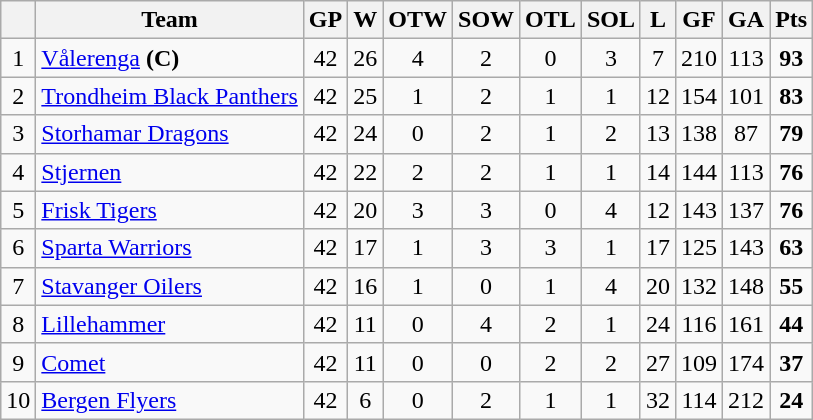<table class="wikitable sortable" style="text-align:center">
<tr>
<th></th>
<th class="unsortable">Team</th>
<th class="unsortable">GP</th>
<th>W</th>
<th>OTW</th>
<th>SOW</th>
<th>OTL</th>
<th>SOL</th>
<th>L</th>
<th>GF</th>
<th>GA</th>
<th>Pts</th>
</tr>
<tr>
<td>1</td>
<td align=left><a href='#'>Vålerenga</a> <strong>(C)</strong></td>
<td>42</td>
<td>26</td>
<td>4</td>
<td>2</td>
<td>0</td>
<td>3</td>
<td>7</td>
<td>210</td>
<td>113</td>
<td><strong>93</strong></td>
</tr>
<tr>
<td>2</td>
<td align=left><a href='#'>Trondheim Black Panthers</a></td>
<td>42</td>
<td>25</td>
<td>1</td>
<td>2</td>
<td>1</td>
<td>1</td>
<td>12</td>
<td>154</td>
<td>101</td>
<td><strong>83</strong></td>
</tr>
<tr>
<td>3</td>
<td align=left><a href='#'>Storhamar Dragons</a></td>
<td>42</td>
<td>24</td>
<td>0</td>
<td>2</td>
<td>1</td>
<td>2</td>
<td>13</td>
<td>138</td>
<td>87</td>
<td><strong>79</strong></td>
</tr>
<tr>
<td>4</td>
<td align=left><a href='#'>Stjernen</a></td>
<td>42</td>
<td>22</td>
<td>2</td>
<td>2</td>
<td>1</td>
<td>1</td>
<td>14</td>
<td>144</td>
<td>113</td>
<td><strong>76</strong></td>
</tr>
<tr>
<td>5</td>
<td align=left><a href='#'>Frisk Tigers</a></td>
<td>42</td>
<td>20</td>
<td>3</td>
<td>3</td>
<td>0</td>
<td>4</td>
<td>12</td>
<td>143</td>
<td>137</td>
<td><strong>76</strong></td>
</tr>
<tr>
<td>6</td>
<td align=left><a href='#'>Sparta Warriors</a></td>
<td>42</td>
<td>17</td>
<td>1</td>
<td>3</td>
<td>3</td>
<td>1</td>
<td>17</td>
<td>125</td>
<td>143</td>
<td><strong>63</strong></td>
</tr>
<tr>
<td>7</td>
<td align=left><a href='#'>Stavanger Oilers</a></td>
<td>42</td>
<td>16</td>
<td>1</td>
<td>0</td>
<td>1</td>
<td>4</td>
<td>20</td>
<td>132</td>
<td>148</td>
<td><strong>55</strong></td>
</tr>
<tr>
<td>8</td>
<td align=left><a href='#'>Lillehammer</a></td>
<td>42</td>
<td>11</td>
<td>0</td>
<td>4</td>
<td>2</td>
<td>1</td>
<td>24</td>
<td>116</td>
<td>161</td>
<td><strong>44</strong></td>
</tr>
<tr>
<td>9</td>
<td align=left><a href='#'>Comet</a></td>
<td>42</td>
<td>11</td>
<td>0</td>
<td>0</td>
<td>2</td>
<td>2</td>
<td>27</td>
<td>109</td>
<td>174</td>
<td><strong>37</strong></td>
</tr>
<tr>
<td>10</td>
<td align=left><a href='#'>Bergen Flyers</a></td>
<td>42</td>
<td>6</td>
<td>0</td>
<td>2</td>
<td>1</td>
<td>1</td>
<td>32</td>
<td>114</td>
<td>212</td>
<td><strong>24</strong></td>
</tr>
</table>
